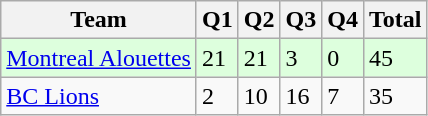<table class="wikitable">
<tr>
<th>Team</th>
<th>Q1</th>
<th>Q2</th>
<th>Q3</th>
<th>Q4</th>
<th>Total</th>
</tr>
<tr style="background-color:#ddffdd">
<td><a href='#'>Montreal Alouettes</a></td>
<td>21</td>
<td>21</td>
<td>3</td>
<td>0</td>
<td>45</td>
</tr>
<tr>
<td><a href='#'>BC Lions</a></td>
<td>2</td>
<td>10</td>
<td>16</td>
<td>7</td>
<td>35</td>
</tr>
</table>
